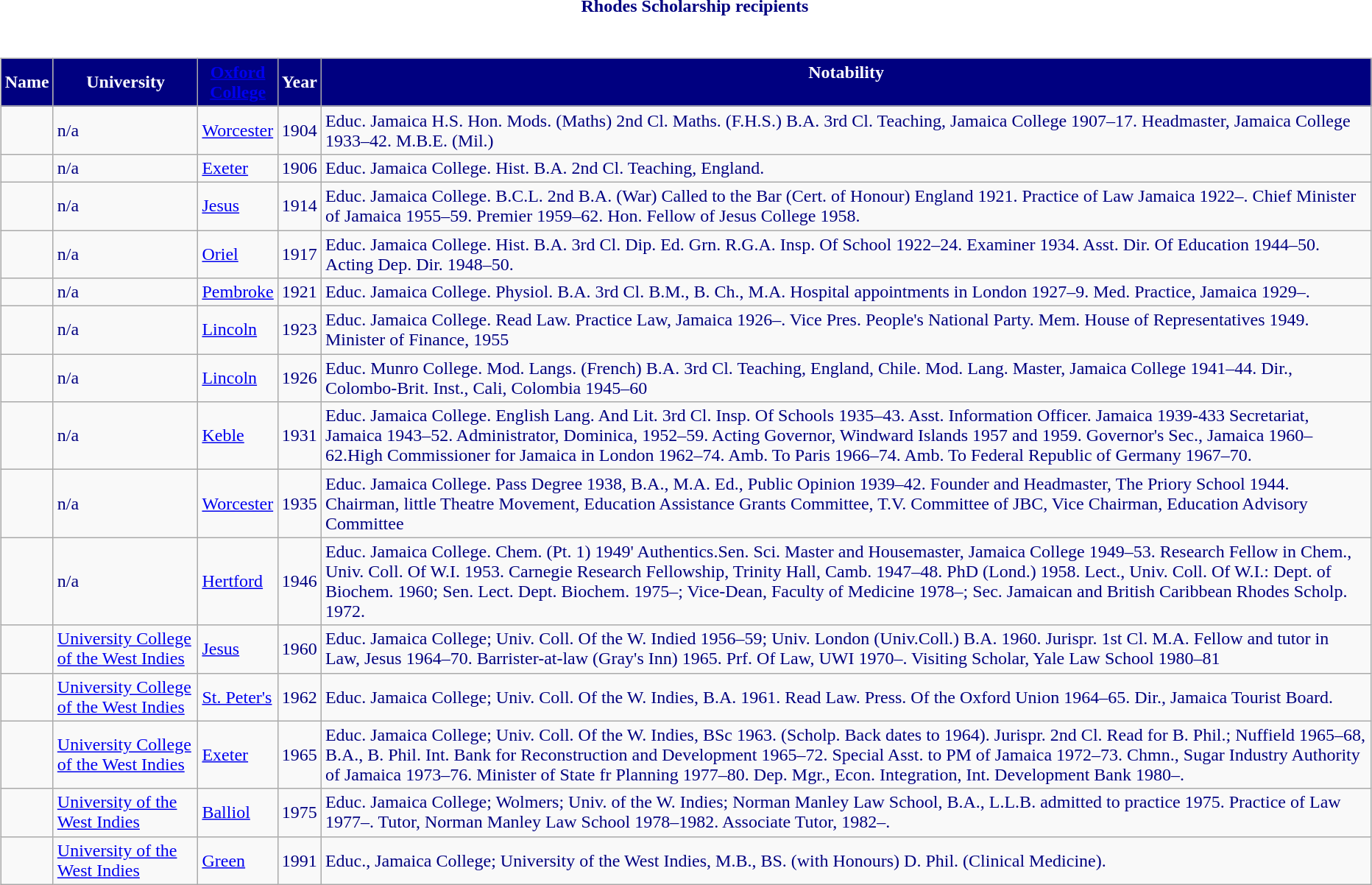<table class="toccolours collapsible collapsed" style="width:100%;color:#000080;margin:1em auto;">
<tr>
<th colspan="4">Rhodes Scholarship recipients</th>
</tr>
<tr>
<td><br><table class="wikitable sortable">
<tr>
<th style="background:#000080;color:white;">Name<br></th>
<th style="background:#000080;color:white;">University<br></th>
<th style="background:#000080;color:white;"><a href='#'>Oxford<br>College</a><br></th>
<th style="background:#000080;color:white;">Year<br></th>
<th style="background:#000080;color:white;">Notability<br><br></th>
</tr>
<tr>
<td></td>
<td>n/a</td>
<td><a href='#'>Worcester</a></td>
<td>1904</td>
<td>Educ. Jamaica H.S. Hon. Mods. (Maths) 2nd Cl. Maths. (F.H.S.) B.A. 3rd Cl. Teaching, Jamaica College 1907–17. Headmaster, Jamaica College 1933–42. M.B.E. (Mil.)</td>
</tr>
<tr>
<td></td>
<td>n/a</td>
<td><a href='#'>Exeter</a></td>
<td>1906</td>
<td>Educ. Jamaica College. Hist. B.A. 2nd Cl. Teaching, England.</td>
</tr>
<tr>
<td></td>
<td>n/a</td>
<td><a href='#'>Jesus</a></td>
<td>1914</td>
<td>Educ. Jamaica College. B.C.L. 2nd B.A. (War) Called to the Bar (Cert. of Honour) England 1921. Practice of Law Jamaica 1922–. Chief Minister of Jamaica 1955–59. Premier 1959–62. Hon. Fellow of Jesus College 1958.</td>
</tr>
<tr>
<td></td>
<td>n/a</td>
<td><a href='#'>Oriel</a></td>
<td>1917</td>
<td>Educ. Jamaica College. Hist. B.A. 3rd Cl. Dip. Ed. Grn. R.G.A. Insp. Of School 1922–24. Examiner 1934. Asst. Dir. Of Education 1944–50. Acting Dep. Dir. 1948–50.</td>
</tr>
<tr>
<td></td>
<td>n/a</td>
<td><a href='#'>Pembroke</a></td>
<td>1921</td>
<td>Educ. Jamaica College. Physiol. B.A. 3rd Cl. B.M., B. Ch., M.A. Hospital appointments in London 1927–9. Med. Practice, Jamaica 1929–.</td>
</tr>
<tr>
<td></td>
<td>n/a</td>
<td><a href='#'>Lincoln</a></td>
<td>1923</td>
<td>Educ. Jamaica College. Read Law. Practice Law, Jamaica 1926–. Vice Pres. People's National Party. Mem. House of Representatives 1949. Minister of Finance, 1955</td>
</tr>
<tr>
<td></td>
<td>n/a</td>
<td><a href='#'>Lincoln</a></td>
<td>1926</td>
<td>Educ. Munro College. Mod. Langs. (French) B.A. 3rd Cl. Teaching, England, Chile. Mod. Lang. Master, Jamaica College 1941–44. Dir., Colombo-Brit. Inst., Cali, Colombia 1945–60</td>
</tr>
<tr>
<td></td>
<td>n/a</td>
<td><a href='#'>Keble</a></td>
<td>1931</td>
<td>Educ. Jamaica College. English Lang. And Lit. 3rd Cl. Insp. Of Schools 1935–43. Asst. Information Officer. Jamaica 1939-433 Secretariat, Jamaica 1943–52. Administrator, Dominica, 1952–59. Acting Governor, Windward Islands 1957 and 1959. Governor's Sec., Jamaica 1960–62.High Commissioner for Jamaica in London 1962–74. Amb. To Paris 1966–74. Amb. To Federal Republic of Germany 1967–70.</td>
</tr>
<tr>
<td></td>
<td>n/a</td>
<td><a href='#'>Worcester</a></td>
<td>1935</td>
<td>Educ. Jamaica College. Pass Degree 1938, B.A., M.A. Ed., Public Opinion 1939–42. Founder and Headmaster, The Priory School 1944. Chairman, little Theatre Movement, Education Assistance Grants Committee, T.V. Committee of JBC, Vice Chairman, Education Advisory Committee</td>
</tr>
<tr>
<td></td>
<td>n/a</td>
<td><a href='#'>Hertford</a></td>
<td>1946</td>
<td>Educ. Jamaica College. Chem. (Pt. 1) 1949' Authentics.Sen. Sci. Master and Housemaster, Jamaica College 1949–53. Research Fellow in Chem., Univ. Coll. Of W.I. 1953. Carnegie Research Fellowship, Trinity Hall, Camb. 1947–48. PhD (Lond.) 1958. Lect., Univ. Coll. Of W.I.: Dept. of Biochem. 1960; Sen. Lect. Dept. Biochem. 1975–; Vice-Dean, Faculty of Medicine 1978–; Sec. Jamaican and British Caribbean Rhodes Scholp. 1972.</td>
</tr>
<tr>
<td></td>
<td><a href='#'>University College of the West Indies</a></td>
<td><a href='#'>Jesus</a></td>
<td>1960</td>
<td>Educ. Jamaica College; Univ. Coll. Of the W. Indied 1956–59; Univ. London (Univ.Coll.) B.A. 1960. Jurispr. 1st Cl. M.A. Fellow and tutor in Law, Jesus 1964–70. Barrister-at-law (Gray's Inn) 1965. Prf. Of Law, UWI 1970–. Visiting Scholar, Yale Law School 1980–81</td>
</tr>
<tr>
<td></td>
<td><a href='#'>University College of the West Indies</a></td>
<td><a href='#'>St. Peter's</a></td>
<td>1962</td>
<td>Educ. Jamaica College; Univ. Coll. Of the W. Indies, B.A. 1961. Read Law. Press. Of the Oxford Union 1964–65. Dir., Jamaica Tourist Board.</td>
</tr>
<tr>
<td></td>
<td><a href='#'>University College of the West Indies</a></td>
<td><a href='#'>Exeter</a></td>
<td>1965</td>
<td>Educ. Jamaica College; Univ. Coll. Of the W. Indies, BSc 1963. (Scholp. Back dates to 1964). Jurispr. 2nd Cl. Read for B. Phil.; Nuffield 1965–68, B.A., B. Phil. Int. Bank for Reconstruction and Development 1965–72. Special Asst. to PM of Jamaica 1972–73. Chmn., Sugar Industry Authority of Jamaica 1973–76. Minister of State fr Planning 1977–80. Dep. Mgr., Econ. Integration, Int. Development Bank 1980–.</td>
</tr>
<tr>
<td></td>
<td><a href='#'>University of the West Indies</a></td>
<td><a href='#'>Balliol</a></td>
<td>1975</td>
<td>Educ. Jamaica College; Wolmers; Univ. of the W. Indies; Norman Manley Law School, B.A., L.L.B. admitted to practice 1975. Practice of Law 1977–. Tutor, Norman Manley Law School 1978–1982. Associate Tutor, 1982–.</td>
</tr>
<tr>
<td></td>
<td><a href='#'>University of the West Indies</a></td>
<td><a href='#'>Green</a></td>
<td>1991</td>
<td>Educ., Jamaica College; University of the West Indies, M.B., BS. (with Honours) D. Phil. (Clinical Medicine).<br></td>
</tr>
</table>
</td>
</tr>
</table>
